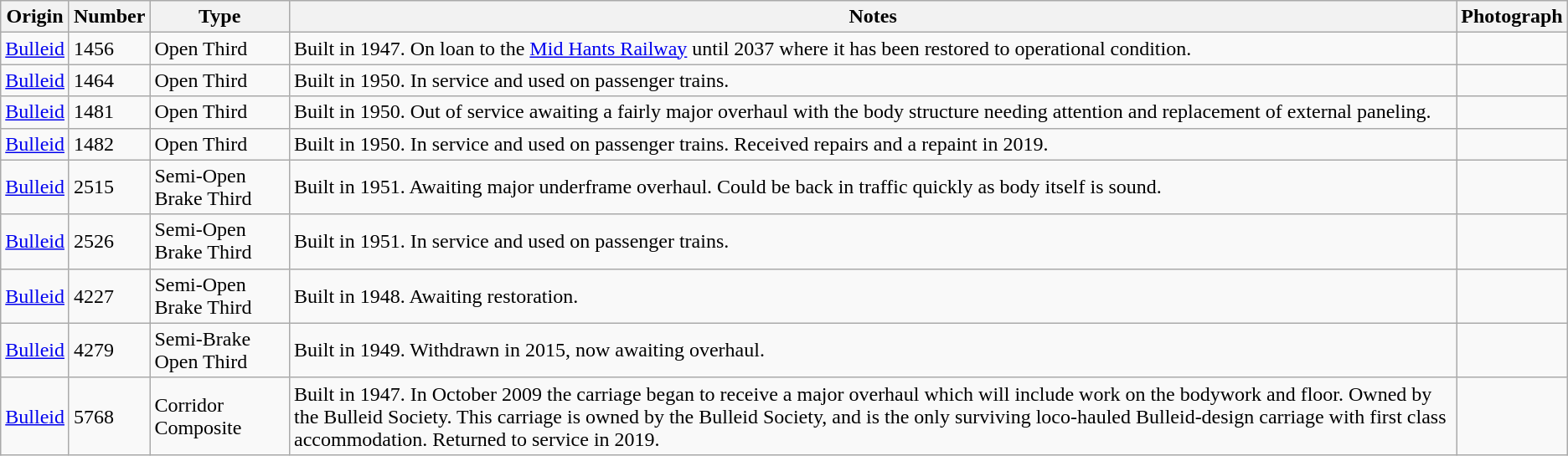<table class="wikitable">
<tr>
<th>Origin</th>
<th>Number</th>
<th>Type</th>
<th>Notes</th>
<th>Photograph</th>
</tr>
<tr>
<td><a href='#'>Bulleid</a></td>
<td>1456</td>
<td>Open Third</td>
<td>Built in 1947. On loan to the <a href='#'>Mid Hants Railway</a> until 2037 where it has been restored to operational condition.</td>
<td></td>
</tr>
<tr>
<td><a href='#'>Bulleid</a></td>
<td>1464</td>
<td>Open Third</td>
<td>Built in 1950. In service and used on passenger trains.</td>
<td></td>
</tr>
<tr>
<td><a href='#'>Bulleid</a></td>
<td>1481</td>
<td>Open Third</td>
<td>Built in 1950. Out of service awaiting a fairly major overhaul with the body structure needing attention and replacement of external paneling.</td>
<td></td>
</tr>
<tr>
<td><a href='#'>Bulleid</a></td>
<td>1482</td>
<td>Open Third</td>
<td>Built in 1950. In service and used on passenger trains. Received repairs and a repaint in 2019.</td>
<td></td>
</tr>
<tr>
<td><a href='#'>Bulleid</a></td>
<td>2515</td>
<td>Semi-Open Brake Third</td>
<td>Built in 1951. Awaiting major underframe overhaul. Could be back in traffic quickly as body itself is sound.</td>
<td></td>
</tr>
<tr>
<td><a href='#'>Bulleid</a></td>
<td>2526</td>
<td>Semi-Open Brake Third</td>
<td>Built in 1951. In service and used on passenger trains.</td>
<td></td>
</tr>
<tr>
<td><a href='#'>Bulleid</a></td>
<td>4227</td>
<td>Semi-Open Brake Third</td>
<td>Built in 1948. Awaiting restoration.</td>
<td></td>
</tr>
<tr>
<td><a href='#'>Bulleid</a></td>
<td>4279</td>
<td>Semi-Brake Open Third</td>
<td>Built in 1949. Withdrawn in 2015, now awaiting overhaul.</td>
<td></td>
</tr>
<tr>
<td><a href='#'>Bulleid</a></td>
<td>5768</td>
<td>Corridor Composite</td>
<td>Built in 1947. In October 2009 the carriage began to receive a major overhaul which will include work on the bodywork and floor. Owned by the Bulleid Society. This carriage is owned by the Bulleid Society, and is the only surviving loco-hauled Bulleid-design carriage with first class accommodation. Returned to service in 2019.</td>
<td></td>
</tr>
</table>
